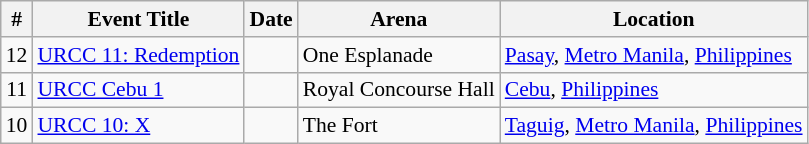<table class="sortable wikitable succession-box" style="font-size:90%;">
<tr>
<th scope="col">#</th>
<th scope="col">Event Title</th>
<th scope="col">Date</th>
<th scope="col">Arena</th>
<th scope="col">Location</th>
</tr>
<tr>
<td style="text-align:center">12</td>
<td><a href='#'>URCC 11: Redemption</a></td>
<td></td>
<td>One Esplanade</td>
<td><a href='#'>Pasay</a>, <a href='#'>Metro Manila</a>, <a href='#'>Philippines</a></td>
</tr>
<tr>
<td style="text-align:center">11</td>
<td><a href='#'>URCC Cebu 1</a></td>
<td></td>
<td>Royal Concourse Hall</td>
<td><a href='#'>Cebu</a>, <a href='#'>Philippines</a></td>
</tr>
<tr>
<td style="text-align:center">10</td>
<td><a href='#'>URCC 10: X</a></td>
<td></td>
<td>The Fort</td>
<td><a href='#'>Taguig</a>, <a href='#'>Metro Manila</a>, <a href='#'>Philippines</a></td>
</tr>
</table>
